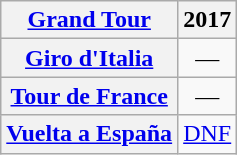<table class="wikitable plainrowheaders">
<tr>
<th scope="col"><a href='#'>Grand Tour</a></th>
<th scope="col">2017</th>
</tr>
<tr style="text-align:center;">
<th scope="row"> <a href='#'>Giro d'Italia</a></th>
<td>—</td>
</tr>
<tr style="text-align:center;">
<th scope="row"> <a href='#'>Tour de France</a></th>
<td>—</td>
</tr>
<tr style="text-align:center;">
<th scope="row"> <a href='#'>Vuelta a España</a></th>
<td><a href='#'>DNF</a></td>
</tr>
</table>
